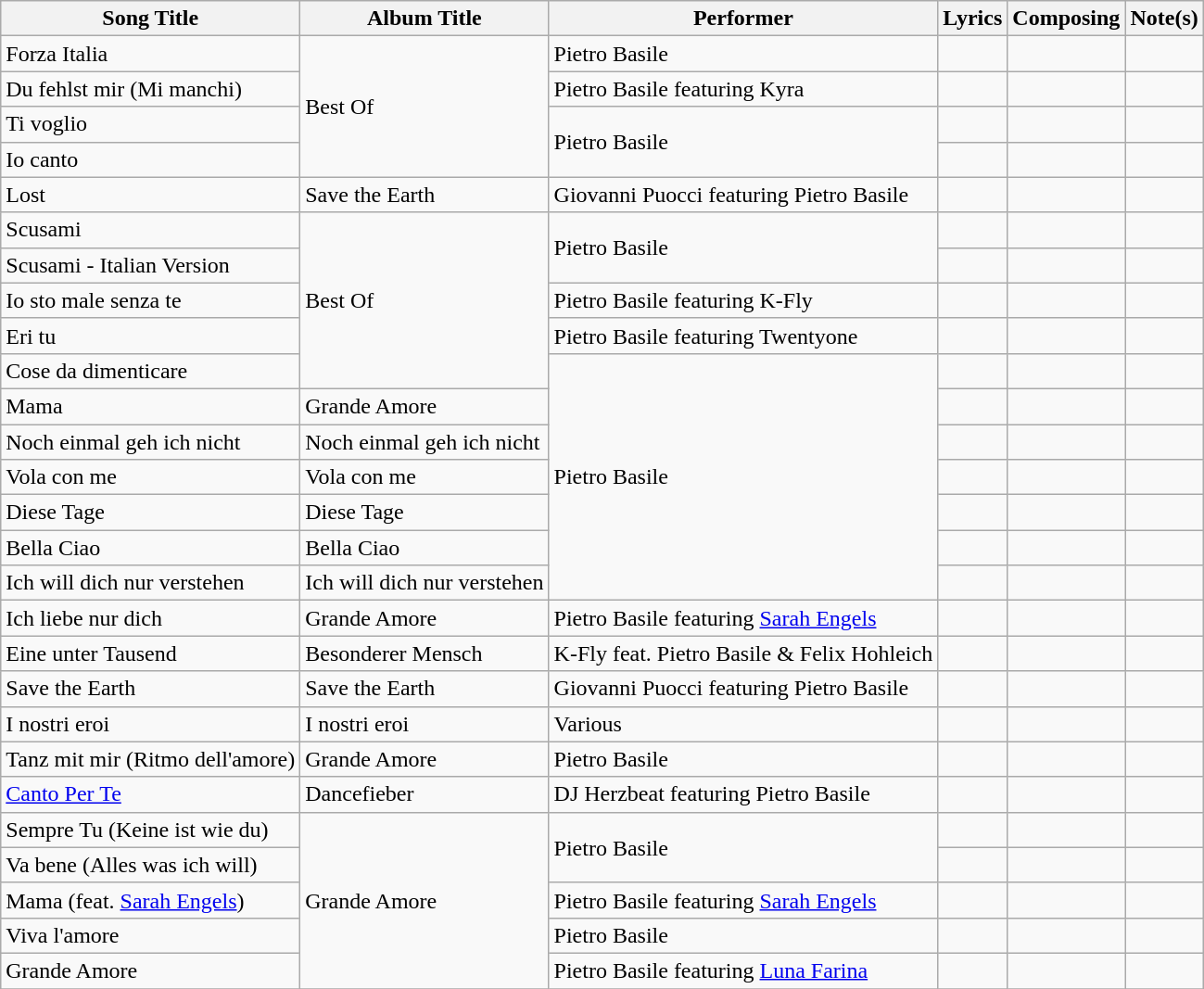<table class="wikitable">
<tr>
<th>Song Title</th>
<th>Album Title</th>
<th>Performer</th>
<th>Lyrics</th>
<th>Composing</th>
<th>Note(s)</th>
</tr>
<tr>
<td>Forza Italia</td>
<td rowspan="4">Best Of</td>
<td>Pietro Basile</td>
<td></td>
<td></td>
<td></td>
</tr>
<tr>
<td>Du fehlst mir (Mi manchi)</td>
<td>Pietro Basile featuring Kyra</td>
<td></td>
<td></td>
<td></td>
</tr>
<tr>
<td>Ti voglio</td>
<td rowspan="2">Pietro Basile</td>
<td></td>
<td></td>
<td></td>
</tr>
<tr>
<td>Io canto</td>
<td></td>
<td></td>
<td></td>
</tr>
<tr>
<td>Lost</td>
<td>Save the Earth</td>
<td>Giovanni Puocci featuring Pietro Basile</td>
<td></td>
<td></td>
<td></td>
</tr>
<tr>
<td>Scusami</td>
<td rowspan="5">Best Of</td>
<td rowspan="2">Pietro Basile</td>
<td></td>
<td></td>
<td></td>
</tr>
<tr>
<td>Scusami - Italian Version</td>
<td></td>
<td></td>
<td></td>
</tr>
<tr>
<td>Io sto male senza te</td>
<td>Pietro Basile featuring K-Fly</td>
<td></td>
<td></td>
<td></td>
</tr>
<tr>
<td>Eri tu</td>
<td>Pietro Basile featuring Twentyone</td>
<td></td>
<td></td>
<td></td>
</tr>
<tr>
<td>Cose da dimenticare</td>
<td rowspan="7">Pietro Basile</td>
<td></td>
<td></td>
<td></td>
</tr>
<tr>
<td>Mama</td>
<td>Grande Amore</td>
<td></td>
<td></td>
<td></td>
</tr>
<tr>
<td>Noch einmal geh ich nicht</td>
<td>Noch einmal geh ich nicht</td>
<td></td>
<td></td>
<td></td>
</tr>
<tr>
<td>Vola con me</td>
<td>Vola con me</td>
<td></td>
<td></td>
<td></td>
</tr>
<tr>
<td>Diese Tage</td>
<td>Diese Tage</td>
<td></td>
<td></td>
<td></td>
</tr>
<tr>
<td>Bella Ciao</td>
<td>Bella Ciao</td>
<td></td>
<td></td>
<td></td>
</tr>
<tr>
<td>Ich will dich nur verstehen</td>
<td>Ich will dich nur verstehen</td>
<td></td>
<td></td>
<td></td>
</tr>
<tr>
<td>Ich liebe nur dich</td>
<td>Grande Amore</td>
<td>Pietro Basile featuring <a href='#'>Sarah Engels</a></td>
<td></td>
<td></td>
<td></td>
</tr>
<tr>
<td>Eine unter Tausend</td>
<td>Besonderer Mensch</td>
<td>K-Fly feat. Pietro Basile & Felix Hohleich</td>
<td></td>
<td></td>
<td></td>
</tr>
<tr>
<td>Save the Earth</td>
<td>Save the Earth</td>
<td>Giovanni Puocci featuring Pietro Basile</td>
<td></td>
<td></td>
<td></td>
</tr>
<tr>
<td>I nostri eroi</td>
<td>I nostri eroi</td>
<td>Various</td>
<td></td>
<td></td>
<td></td>
</tr>
<tr>
<td>Tanz mit mir (Ritmo dell'amore)</td>
<td>Grande Amore</td>
<td>Pietro Basile</td>
<td></td>
<td></td>
<td></td>
</tr>
<tr>
<td><a href='#'>Canto Per Te</a></td>
<td>Dancefieber</td>
<td>DJ Herzbeat featuring Pietro Basile</td>
<td></td>
<td></td>
<td></td>
</tr>
<tr>
<td>Sempre Tu (Keine ist wie du)</td>
<td rowspan="5">Grande Amore</td>
<td rowspan="2">Pietro Basile</td>
<td></td>
<td></td>
<td></td>
</tr>
<tr>
<td>Va bene (Alles was ich will)</td>
<td></td>
<td></td>
<td></td>
</tr>
<tr>
<td>Mama (feat. <a href='#'>Sarah Engels</a>)</td>
<td>Pietro Basile featuring <a href='#'>Sarah Engels</a></td>
<td></td>
<td></td>
<td></td>
</tr>
<tr>
<td>Viva l'amore</td>
<td>Pietro Basile</td>
<td></td>
<td></td>
<td></td>
</tr>
<tr>
<td>Grande Amore</td>
<td>Pietro Basile featuring <a href='#'>Luna Farina</a></td>
<td></td>
<td></td>
<td></td>
</tr>
<tr>
</tr>
</table>
